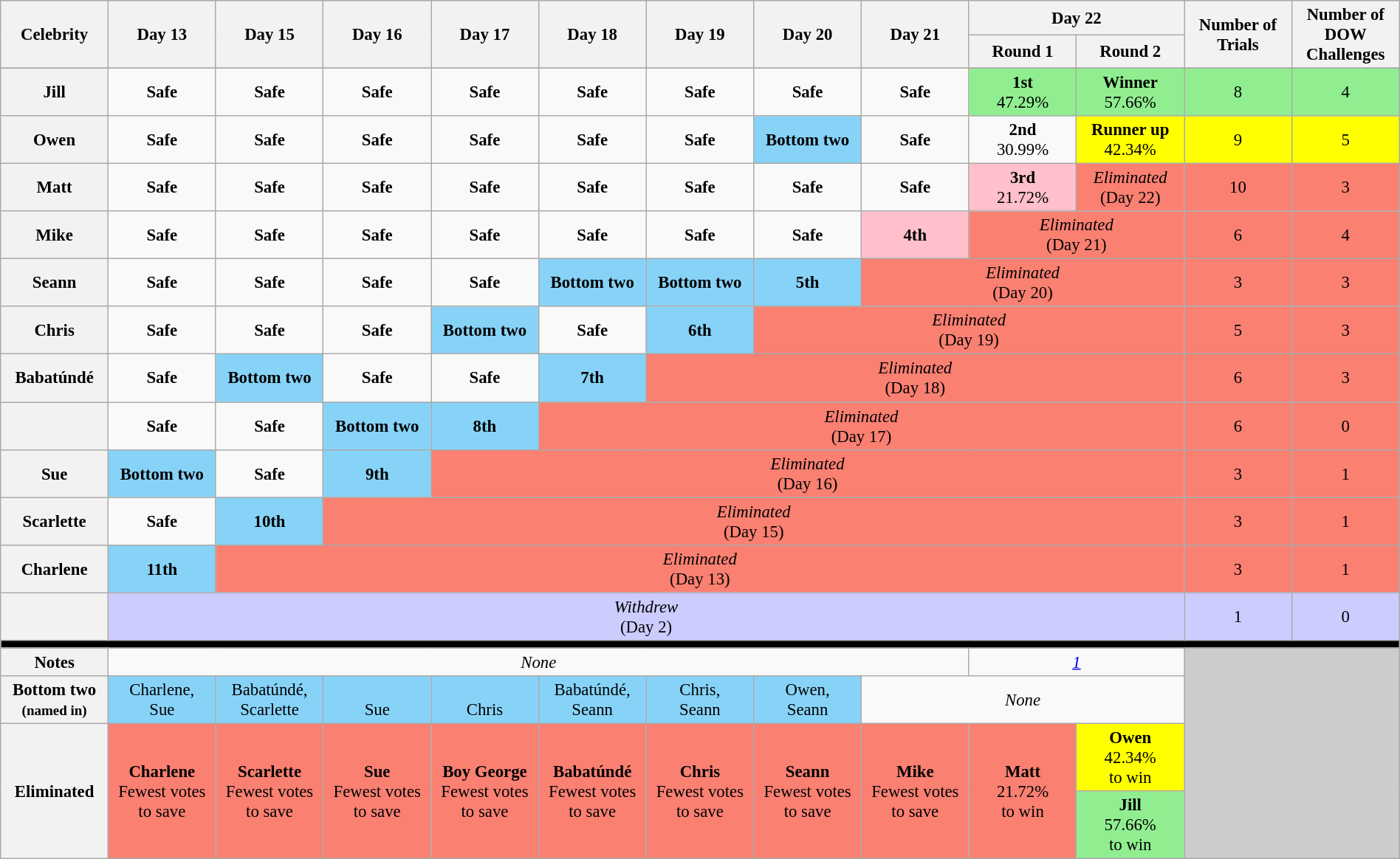<table class="wikitable" style="text-align:center; font-size:95%; width:100%;">
<tr>
<th style="width:7%" rowspan=2>Celebrity</th>
<th style="width:7%" rowspan=2>Day 13</th>
<th style="width:7%" rowspan=2>Day 15</th>
<th style="width:7%" rowspan=2>Day 16</th>
<th style="width:7%" rowspan=2>Day 17</th>
<th style="width:7%" rowspan=2>Day 18</th>
<th style="width:7%" rowspan=2>Day 19</th>
<th style="width:7%" rowspan=2>Day 20</th>
<th style="width:7%" rowspan=2>Day 21</th>
<th style="width:7%" colspan=2>Day 22</th>
<th style="width:7%" rowspan=2>Number  of Trials</th>
<th style="width:7%" rowspan=2>Number  of DOW Challenges</th>
</tr>
<tr>
<th style="width:7%">Round 1</th>
<th style="width:7%">Round 2</th>
</tr>
<tr>
</tr>
<tr>
<th>Jill</th>
<td><strong>Safe</strong></td>
<td><strong>Safe</strong></td>
<td><strong>Safe</strong></td>
<td><strong>Safe</strong></td>
<td><strong>Safe</strong></td>
<td><strong>Safe</strong></td>
<td><strong>Safe</strong></td>
<td><strong>Safe</strong></td>
<td bgcolor=lightgreen><strong>1st</strong><br>47.29%</td>
<td bgcolor=lightgreen><strong>Winner</strong><br>57.66%</td>
<td bgcolor=lightgreen>8</td>
<td bgcolor=lightgreen>4</td>
</tr>
<tr>
<th>Owen</th>
<td><strong>Safe</strong></td>
<td><strong>Safe</strong></td>
<td><strong>Safe</strong></td>
<td><strong>Safe</strong></td>
<td><strong>Safe</strong></td>
<td><strong>Safe</strong></td>
<td style="background:#87D3F8"><strong>Bottom two</strong></td>
<td><strong>Safe</strong></td>
<td><strong>2nd</strong><br>30.99%</td>
<td bgcolor=yellow><strong>Runner up</strong><br>42.34%</td>
<td bgcolor=yellow>9</td>
<td bgcolor=yellow>5</td>
</tr>
<tr>
<th>Matt</th>
<td><strong>Safe</strong></td>
<td><strong>Safe</strong></td>
<td><strong>Safe</strong></td>
<td><strong>Safe</strong></td>
<td><strong>Safe</strong></td>
<td><strong>Safe</strong></td>
<td><strong>Safe</strong></td>
<td><strong>Safe</strong></td>
<td style="background:pink"><strong>3rd</strong><br>21.72%</td>
<td style="background:salmon"><em>Eliminated</em><br>(Day 22)</td>
<td style="background:salmon">10</td>
<td style="background:salmon">3</td>
</tr>
<tr>
<th>Mike</th>
<td><strong>Safe</strong></td>
<td><strong>Safe</strong></td>
<td><strong>Safe</strong></td>
<td><strong>Safe</strong></td>
<td><strong>Safe</strong></td>
<td><strong>Safe</strong></td>
<td><strong>Safe</strong></td>
<td style="background:pink"><strong>4th</strong></td>
<td style="background:salmon" colspan=2><em>Eliminated</em><br>(Day 21)</td>
<td style="background:salmon">6</td>
<td style="background:salmon">4</td>
</tr>
<tr>
<th>Seann</th>
<td><strong>Safe</strong></td>
<td><strong>Safe</strong></td>
<td><strong>Safe</strong></td>
<td><strong>Safe</strong></td>
<td style="background:#87D3F8"><strong>Bottom two</strong></td>
<td style="background:#87D3F8"><strong>Bottom two</strong></td>
<td style="background:#87D3F8"><strong>5th</strong></td>
<td style="background:salmon" colspan=3><em>Eliminated</em><br>(Day 20)</td>
<td style="background:salmon">3</td>
<td style="background:salmon">3</td>
</tr>
<tr>
<th>Chris</th>
<td><strong>Safe</strong></td>
<td><strong>Safe</strong></td>
<td><strong>Safe</strong></td>
<td style="background:#87D3F8"><strong>Bottom two</strong></td>
<td><strong>Safe</strong></td>
<td style="background:#87D3F8"><strong>6th</strong></td>
<td style="background:salmon" colspan=4><em>Eliminated</em><br>(Day 19)</td>
<td style="background:salmon">5</td>
<td style="background:salmon">3</td>
</tr>
<tr>
<th>Babatúndé</th>
<td><strong>Safe</strong></td>
<td style="background:#87D3F8"><strong>Bottom two</strong></td>
<td><strong>Safe</strong></td>
<td><strong>Safe</strong></td>
<td style="background:#87D3F8"><strong>7th</strong></td>
<td style="background:salmon" colspan=5><em>Eliminated</em><br>(Day 18)</td>
<td style="background:salmon">6</td>
<td style="background:salmon">3</td>
</tr>
<tr>
<th></th>
<td><strong>Safe</strong></td>
<td><strong>Safe</strong></td>
<td style="background:#87D3F8"><strong>Bottom two</strong></td>
<td style="background:#87D3F8"><strong>8th</strong></td>
<td style="background:salmon" colspan=6><em>Eliminated</em><br>(Day 17)</td>
<td style="background:salmon">6</td>
<td style="background:salmon">0</td>
</tr>
<tr>
<th>Sue</th>
<td style="background:#87D3F8"><strong>Bottom two</strong></td>
<td><strong>Safe</strong></td>
<td style="background:#87D3F8"><strong>9th</strong></td>
<td style="background:salmon" colspan=7><em>Eliminated</em><br>(Day 16)</td>
<td style="background:salmon">3</td>
<td style="background:salmon">1</td>
</tr>
<tr>
<th>Scarlette</th>
<td><strong>Safe</strong></td>
<td style="background:#87D3F8"><strong>10th</strong></td>
<td style="background:salmon" colspan=8><em>Eliminated</em><br>(Day 15)</td>
<td style="background:salmon">3</td>
<td style="background:salmon">1</td>
</tr>
<tr>
<th>Charlene</th>
<td style="background:#87D3F8"><strong>11th</strong></td>
<td style="background:salmon" colspan=9><em>Eliminated</em><br>(Day 13)</td>
<td style="background:salmon">3</td>
<td style="background:salmon">1</td>
</tr>
<tr>
<th></th>
<td style="background:#ccf" colspan=10><em>Withdrew</em><br>(Day 2)</td>
<td style="background:#ccf">1</td>
<td style="background:#ccf">0</td>
</tr>
<tr>
<td style="background:#000;" colspan="13"></td>
</tr>
<tr>
<th>Notes</th>
<td colspan=8><em>None</em></td>
<td colspan=2><cite><a href='#'>1</a></cite></td>
<td rowspan=4 colspan=2 style=background:#ccc></td>
</tr>
<tr>
<th>Bottom two<br><small>(named in)</small></th>
<td style="background:#87D3F8">Charlene,<br>Sue</td>
<td style="background:#87D3F8">Babatúndé,<br>Scarlette</td>
<td style="background:#87D3F8"><br>Sue</td>
<td style="background:#87D3F8"><br>Chris</td>
<td style="background:#87D3F8">Babatúndé,<br>Seann</td>
<td style="background:#87D3F8">Chris,<br>Seann</td>
<td style="background:#87D3F8">Owen,<br>Seann</td>
<td colspan="3"><em>None</em></td>
</tr>
<tr>
<th rowspan=12>Eliminated</th>
<td rowspan=2 style="background:salmon"><strong>Charlene</strong><br>Fewest votes<br>to save</td>
<td rowspan=2 style="background:salmon"><strong>Scarlette</strong><br>Fewest votes<br>to save</td>
<td rowspan=2 style="background:salmon"><strong>Sue</strong><br>Fewest votes<br>to save</td>
<td rowspan=2 style="background:salmon"><strong>Boy George</strong><br>Fewest votes<br>to save</td>
<td rowspan=2 style="background:salmon"><strong>Babatúndé</strong><br>Fewest votes<br>to save</td>
<td rowspan=2 style="background:salmon"><strong>Chris</strong><br>Fewest votes<br>to save</td>
<td rowspan=2 style="background:salmon"><strong>Seann</strong><br>Fewest votes<br>to save</td>
<td rowspan=2 style="background:salmon"><strong>Mike</strong><br>Fewest votes<br>to save</td>
<td rowspan=2 style="background:salmon"><strong>Matt</strong><br>21.72%<br>to win</td>
<td style="background:yellow"><strong>Owen</strong><br>42.34%<br>to win</td>
</tr>
<tr>
<td style="background:lightgreen"><strong>Jill</strong><br>57.66%<br>to win</td>
</tr>
</table>
